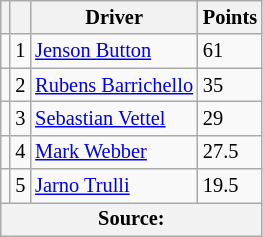<table class="wikitable" style="font-size: 85%;">
<tr>
<th></th>
<th></th>
<th>Driver</th>
<th>Points</th>
</tr>
<tr>
<td></td>
<td align="center">1</td>
<td> <a href='#'>Jenson Button</a></td>
<td>61</td>
</tr>
<tr>
<td></td>
<td align="center">2</td>
<td> <a href='#'>Rubens Barrichello</a></td>
<td>35</td>
</tr>
<tr>
<td></td>
<td align="center">3</td>
<td> <a href='#'>Sebastian Vettel</a></td>
<td>29</td>
</tr>
<tr>
<td></td>
<td align="center">4</td>
<td> <a href='#'>Mark Webber</a></td>
<td>27.5</td>
</tr>
<tr>
<td></td>
<td align="center">5</td>
<td> <a href='#'>Jarno Trulli</a></td>
<td>19.5</td>
</tr>
<tr>
<th colspan=4>Source:</th>
</tr>
</table>
